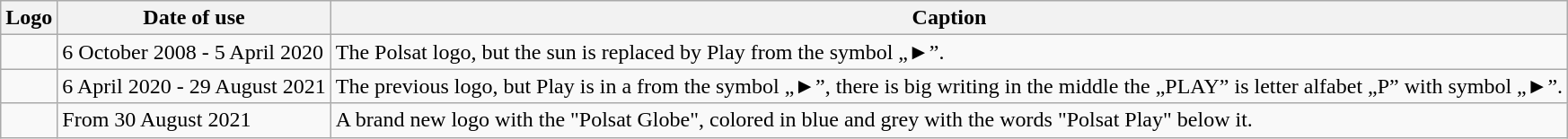<table class="wikitable">
<tr>
<th>Logo</th>
<th>Date of use</th>
<th>Caption</th>
</tr>
<tr>
<td></td>
<td>6 October 2008 - 5 April 2020</td>
<td>The Polsat logo, but the sun is replaced by Play from the symbol „►”.</td>
</tr>
<tr>
<td></td>
<td>6 April 2020 - 29 August 2021</td>
<td>The previous logo, but Play is in a from the symbol „►”, there is big writing in the middle the „PLAY” is letter alfabet „P” with symbol „►”.</td>
</tr>
<tr>
<td></td>
<td>From 30 August 2021</td>
<td>A brand new logo with the "Polsat Globe", colored in blue and grey with the words "Polsat Play" below it.</td>
</tr>
</table>
